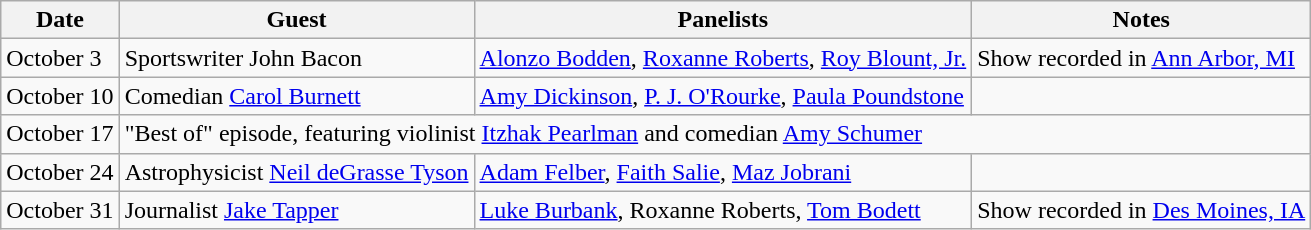<table class="wikitable">
<tr>
<th>Date</th>
<th>Guest</th>
<th>Panelists</th>
<th>Notes</th>
</tr>
<tr>
<td>October 3</td>
<td>Sportswriter John Bacon</td>
<td><a href='#'>Alonzo Bodden</a>, <a href='#'>Roxanne Roberts</a>, <a href='#'>Roy Blount, Jr.</a></td>
<td>Show recorded in <a href='#'>Ann Arbor, MI</a></td>
</tr>
<tr>
<td>October 10</td>
<td>Comedian <a href='#'>Carol Burnett</a></td>
<td><a href='#'>Amy Dickinson</a>, <a href='#'>P. J. O'Rourke</a>, <a href='#'>Paula Poundstone</a></td>
<td></td>
</tr>
<tr>
<td>October 17</td>
<td colspan="3">"Best of" episode, featuring violinist <a href='#'>Itzhak Pearlman</a> and comedian <a href='#'>Amy Schumer</a></td>
</tr>
<tr>
<td>October 24</td>
<td>Astrophysicist <a href='#'>Neil deGrasse Tyson</a></td>
<td><a href='#'>Adam Felber</a>, <a href='#'>Faith Salie</a>, <a href='#'>Maz Jobrani</a></td>
<td></td>
</tr>
<tr>
<td>October 31</td>
<td>Journalist <a href='#'>Jake Tapper</a></td>
<td><a href='#'>Luke Burbank</a>, Roxanne Roberts, <a href='#'>Tom Bodett</a></td>
<td>Show recorded in <a href='#'>Des Moines, IA</a></td>
</tr>
</table>
